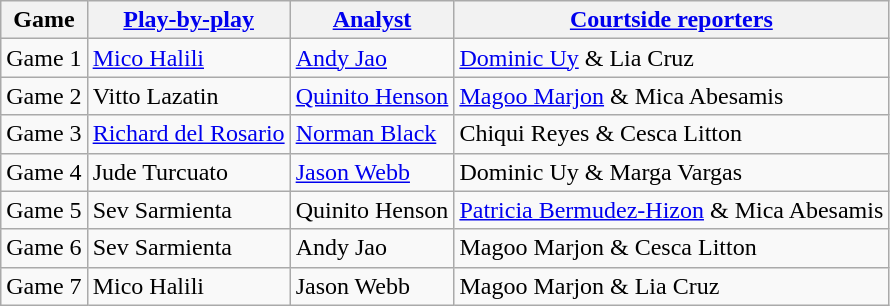<table class=wikitable>
<tr>
<th>Game</th>
<th><a href='#'>Play-by-play</a></th>
<th><a href='#'>Analyst</a></th>
<th><a href='#'>Courtside reporters</a></th>
</tr>
<tr>
<td>Game 1</td>
<td><a href='#'>Mico Halili</a></td>
<td><a href='#'>Andy Jao</a></td>
<td><a href='#'>Dominic Uy</a> & Lia Cruz</td>
</tr>
<tr>
<td>Game 2</td>
<td>Vitto Lazatin</td>
<td><a href='#'>Quinito Henson</a></td>
<td><a href='#'>Magoo Marjon</a> & Mica Abesamis</td>
</tr>
<tr>
<td>Game 3</td>
<td><a href='#'>Richard del Rosario</a></td>
<td><a href='#'>Norman Black</a></td>
<td>Chiqui Reyes & Cesca Litton</td>
</tr>
<tr>
<td>Game 4</td>
<td>Jude Turcuato</td>
<td><a href='#'>Jason Webb</a></td>
<td>Dominic Uy & Marga Vargas</td>
</tr>
<tr>
<td>Game 5</td>
<td>Sev Sarmienta</td>
<td>Quinito Henson</td>
<td><a href='#'>Patricia Bermudez-Hizon</a> & Mica Abesamis</td>
</tr>
<tr>
<td>Game 6</td>
<td>Sev Sarmienta</td>
<td>Andy Jao</td>
<td>Magoo Marjon & Cesca Litton</td>
</tr>
<tr>
<td>Game 7</td>
<td>Mico Halili</td>
<td>Jason Webb</td>
<td>Magoo Marjon & Lia Cruz</td>
</tr>
</table>
